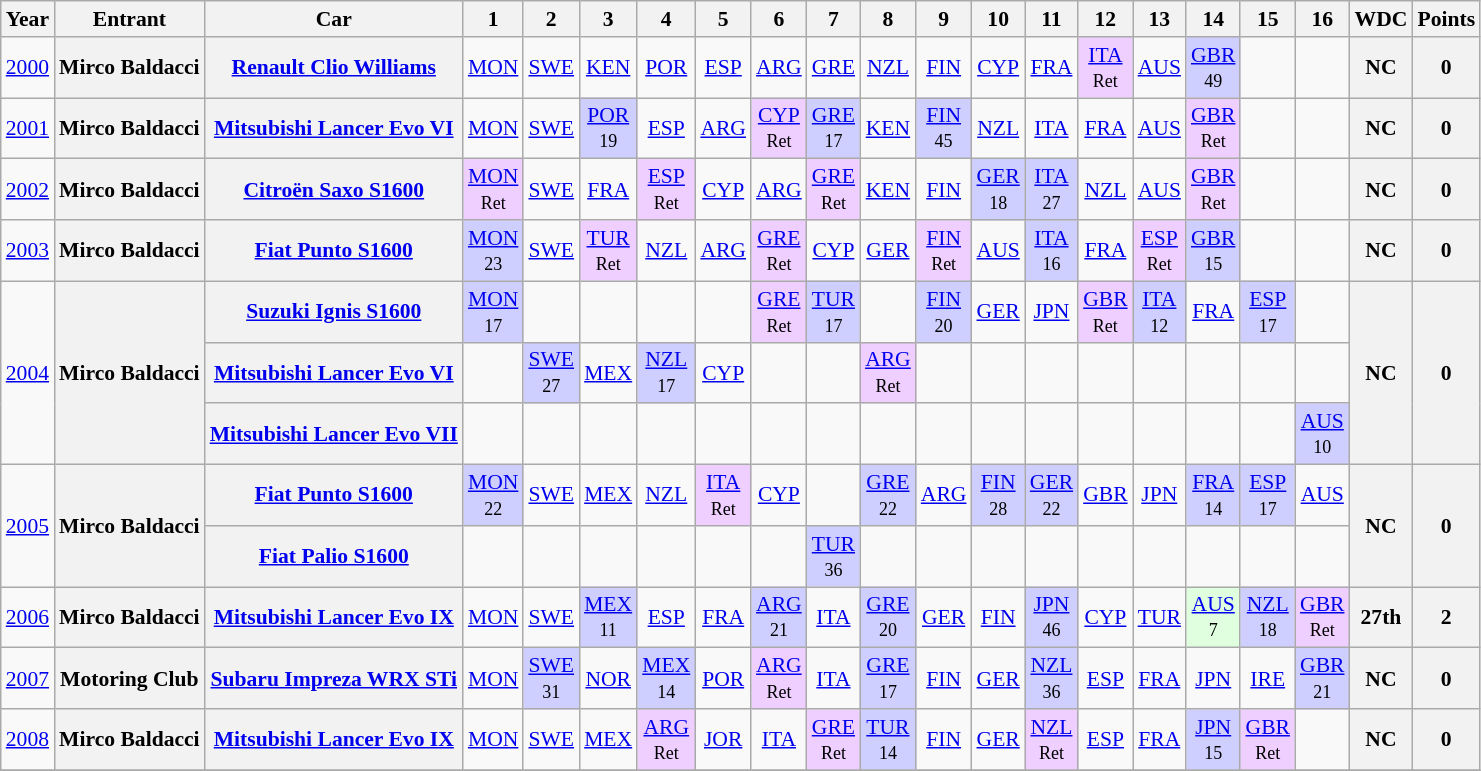<table class="wikitable" style="text-align:center; font-size:90%">
<tr>
<th>Year</th>
<th>Entrant</th>
<th>Car</th>
<th>1</th>
<th>2</th>
<th>3</th>
<th>4</th>
<th>5</th>
<th>6</th>
<th>7</th>
<th>8</th>
<th>9</th>
<th>10</th>
<th>11</th>
<th>12</th>
<th>13</th>
<th>14</th>
<th>15</th>
<th>16</th>
<th>WDC</th>
<th>Points</th>
</tr>
<tr>
<td><a href='#'>2000</a></td>
<th>Mirco Baldacci</th>
<th><a href='#'>Renault Clio Williams</a></th>
<td><a href='#'>MON</a></td>
<td><a href='#'>SWE</a></td>
<td><a href='#'>KEN</a></td>
<td><a href='#'>POR</a></td>
<td><a href='#'>ESP</a></td>
<td><a href='#'>ARG</a></td>
<td><a href='#'>GRE</a></td>
<td><a href='#'>NZL</a></td>
<td><a href='#'>FIN</a></td>
<td><a href='#'>CYP</a></td>
<td><a href='#'>FRA</a></td>
<td style="background:#EFCFFF;"><a href='#'>ITA</a><br><small>Ret</small></td>
<td><a href='#'>AUS</a></td>
<td style="background:#CFCFFF;"><a href='#'>GBR</a><br><small>49</small></td>
<td></td>
<td></td>
<th>NC</th>
<th>0</th>
</tr>
<tr>
<td><a href='#'>2001</a></td>
<th>Mirco Baldacci</th>
<th><a href='#'>Mitsubishi Lancer Evo VI</a></th>
<td><a href='#'>MON</a></td>
<td><a href='#'>SWE</a></td>
<td style="background:#CFCFFF;"><a href='#'>POR</a><br><small>19</small></td>
<td><a href='#'>ESP</a></td>
<td><a href='#'>ARG</a></td>
<td style="background:#EFCFFF;"><a href='#'>CYP</a><br><small>Ret</small></td>
<td style="background:#CFCFFF;"><a href='#'>GRE</a><br><small>17</small></td>
<td><a href='#'>KEN</a></td>
<td style="background:#CFCFFF;"><a href='#'>FIN</a><br><small>45</small></td>
<td><a href='#'>NZL</a></td>
<td><a href='#'>ITA</a></td>
<td><a href='#'>FRA</a></td>
<td><a href='#'>AUS</a></td>
<td style="background:#EFCFFF;"><a href='#'>GBR</a><br><small>Ret</small></td>
<td></td>
<td></td>
<th>NC</th>
<th>0</th>
</tr>
<tr>
<td><a href='#'>2002</a></td>
<th>Mirco Baldacci</th>
<th><a href='#'>Citroën Saxo S1600</a></th>
<td style="background:#EFCFFF;"><a href='#'>MON</a><br><small>Ret</small></td>
<td><a href='#'>SWE</a></td>
<td><a href='#'>FRA</a></td>
<td style="background:#EFCFFF;"><a href='#'>ESP</a><br><small>Ret</small></td>
<td><a href='#'>CYP</a></td>
<td><a href='#'>ARG</a></td>
<td style="background:#EFCFFF;"><a href='#'>GRE</a><br><small>Ret</small></td>
<td><a href='#'>KEN</a></td>
<td><a href='#'>FIN</a></td>
<td style="background:#CFCFFF;"><a href='#'>GER</a><br><small>18</small></td>
<td style="background:#CFCFFF;"><a href='#'>ITA</a><br><small>27</small></td>
<td><a href='#'>NZL</a></td>
<td><a href='#'>AUS</a></td>
<td style="background:#EFCFFF;"><a href='#'>GBR</a><br><small>Ret</small></td>
<td></td>
<td></td>
<th>NC</th>
<th>0</th>
</tr>
<tr>
<td><a href='#'>2003</a></td>
<th>Mirco Baldacci</th>
<th><a href='#'>Fiat Punto S1600</a></th>
<td style="background:#CFCFFF;"><a href='#'>MON</a><br><small>23</small></td>
<td><a href='#'>SWE</a></td>
<td style="background:#EFCFFF;"><a href='#'>TUR</a><br><small>Ret</small></td>
<td><a href='#'>NZL</a></td>
<td><a href='#'>ARG</a></td>
<td style="background:#EFCFFF;"><a href='#'>GRE</a><br><small>Ret</small></td>
<td><a href='#'>CYP</a></td>
<td><a href='#'>GER</a></td>
<td style="background:#EFCFFF;"><a href='#'>FIN</a><br><small>Ret</small></td>
<td><a href='#'>AUS</a></td>
<td style="background:#CFCFFF;"><a href='#'>ITA</a><br><small>16</small></td>
<td><a href='#'>FRA</a></td>
<td style="background:#EFCFFF;"><a href='#'>ESP</a><br><small>Ret</small></td>
<td style="background:#CFCFFF;"><a href='#'>GBR</a><br><small>15</small></td>
<td></td>
<td></td>
<th>NC</th>
<th>0</th>
</tr>
<tr>
<td rowspan=3><a href='#'>2004</a></td>
<th rowspan=3>Mirco Baldacci</th>
<th><a href='#'>Suzuki Ignis S1600</a></th>
<td style="background:#CFCFFF;"><a href='#'>MON</a><br><small>17</small></td>
<td></td>
<td></td>
<td></td>
<td></td>
<td style="background:#EFCFFF;"><a href='#'>GRE</a><br><small>Ret</small></td>
<td style="background:#CFCFFF;"><a href='#'>TUR</a><br><small>17</small></td>
<td></td>
<td style="background:#CFCFFF;"><a href='#'>FIN</a><br><small>20</small></td>
<td><a href='#'>GER</a></td>
<td><a href='#'>JPN</a></td>
<td style="background:#EFCFFF;"><a href='#'>GBR</a><br><small>Ret</small></td>
<td style="background:#CFCFFF;"><a href='#'>ITA</a><br><small>12</small></td>
<td><a href='#'>FRA</a></td>
<td style="background:#CFCFFF;"><a href='#'>ESP</a><br><small>17</small></td>
<td></td>
<th rowspan=3>NC</th>
<th rowspan=3>0</th>
</tr>
<tr>
<th><a href='#'>Mitsubishi Lancer Evo VI</a></th>
<td></td>
<td style="background:#CFCFFF;"><a href='#'>SWE</a><br><small>27</small></td>
<td><a href='#'>MEX</a></td>
<td style="background:#CFCFFF;"><a href='#'>NZL</a><br><small>17</small></td>
<td><a href='#'>CYP</a></td>
<td></td>
<td></td>
<td style="background:#EFCFFF;"><a href='#'>ARG</a><br><small>Ret</small></td>
<td></td>
<td></td>
<td></td>
<td></td>
<td></td>
<td></td>
<td></td>
<td></td>
</tr>
<tr>
<th><a href='#'>Mitsubishi Lancer Evo VII</a></th>
<td></td>
<td></td>
<td></td>
<td></td>
<td></td>
<td></td>
<td></td>
<td></td>
<td></td>
<td></td>
<td></td>
<td></td>
<td></td>
<td></td>
<td></td>
<td style="background:#CFCFFF;"><a href='#'>AUS</a><br><small>10</small></td>
</tr>
<tr>
<td rowspan=2><a href='#'>2005</a></td>
<th rowspan=2>Mirco Baldacci</th>
<th><a href='#'>Fiat Punto S1600</a></th>
<td style="background:#CFCFFF;"><a href='#'>MON</a><br><small>22</small></td>
<td><a href='#'>SWE</a></td>
<td><a href='#'>MEX</a></td>
<td><a href='#'>NZL</a></td>
<td style="background:#EFCFFF;"><a href='#'>ITA</a><br><small>Ret</small></td>
<td><a href='#'>CYP</a></td>
<td></td>
<td style="background:#CFCFFF;"><a href='#'>GRE</a><br><small>22</small></td>
<td><a href='#'>ARG</a></td>
<td style="background:#CFCFFF;"><a href='#'>FIN</a><br><small>28</small></td>
<td style="background:#CFCFFF;"><a href='#'>GER</a><br><small>22</small></td>
<td><a href='#'>GBR</a></td>
<td><a href='#'>JPN</a></td>
<td style="background:#CFCFFF;"><a href='#'>FRA</a><br><small>14</small></td>
<td style="background:#CFCFFF;"><a href='#'>ESP</a><br><small>17</small></td>
<td><a href='#'>AUS</a></td>
<th rowspan=2>NC</th>
<th rowspan=2>0</th>
</tr>
<tr>
<th><a href='#'>Fiat Palio S1600</a></th>
<td></td>
<td></td>
<td></td>
<td></td>
<td></td>
<td></td>
<td style="background:#CFCFFF;"><a href='#'>TUR</a><br><small>36</small></td>
<td></td>
<td></td>
<td></td>
<td></td>
<td></td>
<td></td>
<td></td>
<td></td>
<td></td>
</tr>
<tr>
<td><a href='#'>2006</a></td>
<th>Mirco Baldacci</th>
<th><a href='#'>Mitsubishi Lancer Evo IX</a></th>
<td><a href='#'>MON</a></td>
<td><a href='#'>SWE</a></td>
<td style="background:#CFCFFF;"><a href='#'>MEX</a><br><small>11</small></td>
<td><a href='#'>ESP</a></td>
<td><a href='#'>FRA</a></td>
<td style="background:#CFCFFF;"><a href='#'>ARG</a><br><small>21</small></td>
<td><a href='#'>ITA</a></td>
<td style="background:#CFCFFF;"><a href='#'>GRE</a><br><small>20</small></td>
<td><a href='#'>GER</a></td>
<td><a href='#'>FIN</a></td>
<td style="background:#CFCFFF;"><a href='#'>JPN</a><br><small>46</small></td>
<td><a href='#'>CYP</a></td>
<td><a href='#'>TUR</a></td>
<td style="background:#DFFFDF;"><a href='#'>AUS</a><br><small>7</small></td>
<td style="background:#CFCFFF;"><a href='#'>NZL</a><br><small>18</small></td>
<td style="background:#EFCFFF;"><a href='#'>GBR</a><br><small>Ret</small></td>
<th>27th</th>
<th>2</th>
</tr>
<tr>
<td><a href='#'>2007</a></td>
<th>Motoring Club</th>
<th><a href='#'>Subaru Impreza WRX STi</a></th>
<td><a href='#'>MON</a></td>
<td style="background:#CFCFFF;"><a href='#'>SWE</a><br><small>31</small></td>
<td><a href='#'>NOR</a></td>
<td style="background:#CFCFFF;"><a href='#'>MEX</a><br><small>14</small></td>
<td><a href='#'>POR</a></td>
<td style="background:#EFCFFF;"><a href='#'>ARG</a><br><small>Ret</small></td>
<td><a href='#'>ITA</a></td>
<td style="background:#CFCFFF;"><a href='#'>GRE</a><br><small>17</small></td>
<td><a href='#'>FIN</a></td>
<td><a href='#'>GER</a></td>
<td style="background:#CFCFFF;"><a href='#'>NZL</a><br><small>36</small></td>
<td><a href='#'>ESP</a></td>
<td><a href='#'>FRA</a></td>
<td><a href='#'>JPN</a></td>
<td><a href='#'>IRE</a></td>
<td style="background:#CFCFFF;"><a href='#'>GBR</a><br><small>21</small></td>
<th>NC</th>
<th>0</th>
</tr>
<tr>
<td><a href='#'>2008</a></td>
<th>Mirco Baldacci</th>
<th><a href='#'>Mitsubishi Lancer Evo IX</a></th>
<td><a href='#'>MON</a></td>
<td><a href='#'>SWE</a></td>
<td><a href='#'>MEX</a></td>
<td style="background:#EFCFFF;"><a href='#'>ARG</a><br><small>Ret</small></td>
<td><a href='#'>JOR</a></td>
<td><a href='#'>ITA</a></td>
<td style="background:#EFCFFF;"><a href='#'>GRE</a><br><small>Ret</small></td>
<td style="background:#CFCFFF;"><a href='#'>TUR</a><br><small>14</small></td>
<td><a href='#'>FIN</a></td>
<td><a href='#'>GER</a></td>
<td style="background:#EFCFFF;"><a href='#'>NZL</a><br><small>Ret</small></td>
<td><a href='#'>ESP</a></td>
<td><a href='#'>FRA</a></td>
<td style="background:#CFCFFF;"><a href='#'>JPN</a><br><small>15</small></td>
<td style="background:#EFCFFF;"><a href='#'>GBR</a><br><small>Ret</small></td>
<td></td>
<th>NC</th>
<th>0</th>
</tr>
<tr>
</tr>
</table>
